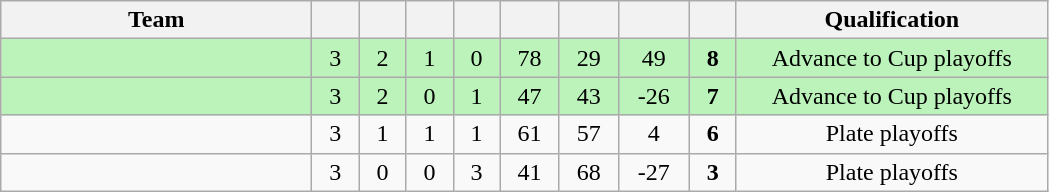<table class="wikitable" style="text-align:center;">
<tr>
<th style="width:12.5em">Team</th>
<th style="width:1.5em;"></th>
<th style="width:1.5em;"></th>
<th style="width:1.5em;"></th>
<th style="width:1.5em;"></th>
<th style="width:2.0em;"></th>
<th style="width:2.0em;"></th>
<th style="width:2.5em;"></th>
<th style="width:1.5em;"></th>
<th style="width:12.5em">Qualification</th>
</tr>
<tr bgcolor=#bbf3bb>
<td align=left></td>
<td>3</td>
<td>2</td>
<td>1</td>
<td>0</td>
<td>78</td>
<td>29</td>
<td>49</td>
<td><strong>8</strong></td>
<td>Advance to Cup playoffs</td>
</tr>
<tr bgcolor=#bbf3bb>
<td align=left></td>
<td>3</td>
<td>2</td>
<td>0</td>
<td>1</td>
<td>47</td>
<td>43</td>
<td>-26</td>
<td><strong>7</strong></td>
<td>Advance to Cup playoffs</td>
</tr>
<tr>
<td align=left></td>
<td>3</td>
<td>1</td>
<td>1</td>
<td>1</td>
<td>61</td>
<td>57</td>
<td>4</td>
<td><strong>6</strong></td>
<td>Plate playoffs</td>
</tr>
<tr>
<td align=left></td>
<td>3</td>
<td>0</td>
<td>0</td>
<td>3</td>
<td>41</td>
<td>68</td>
<td>-27</td>
<td><strong>3</strong></td>
<td>Plate playoffs</td>
</tr>
</table>
